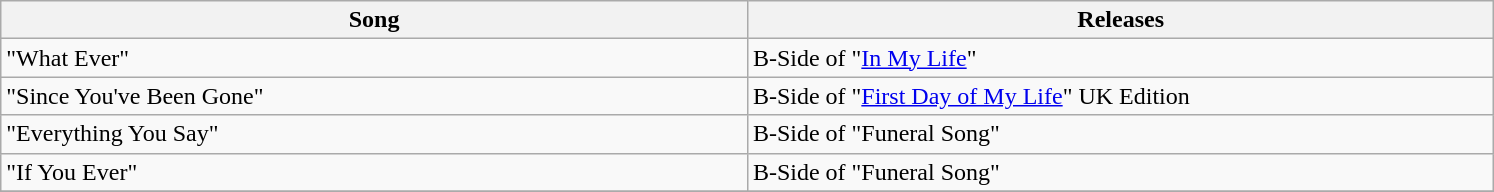<table class="wikitable sortable">
<tr>
<th width=30%>Song</th>
<th width=30%>Releases</th>
</tr>
<tr>
<td>"What Ever"</td>
<td>B-Side of "<a href='#'>In My Life</a>"</td>
</tr>
<tr>
<td>"Since You've Been Gone"</td>
<td>B-Side of "<a href='#'>First Day of My Life</a>" UK Edition</td>
</tr>
<tr>
<td>"Everything You Say"</td>
<td>B-Side of "Funeral Song"</td>
</tr>
<tr>
<td>"If You Ever"</td>
<td>B-Side of "Funeral Song"</td>
</tr>
<tr>
</tr>
</table>
